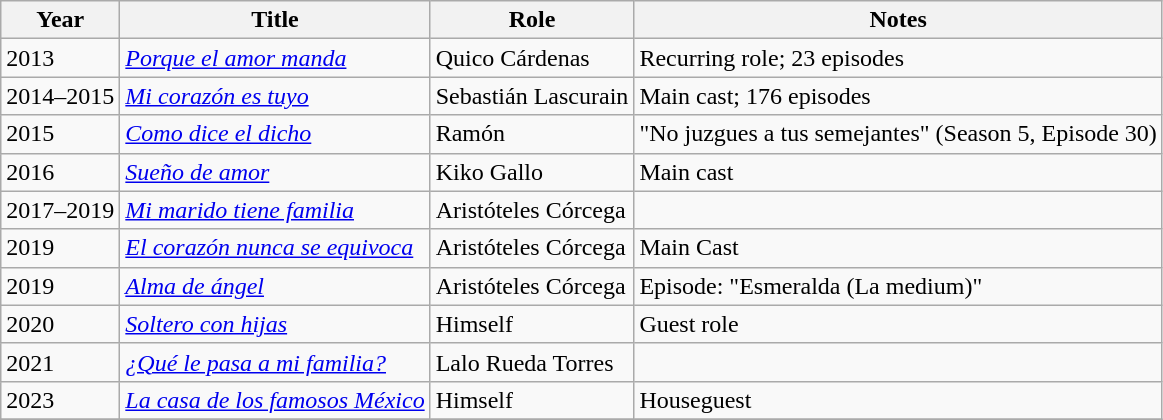<table class="wikitable sortable">
<tr>
<th>Year</th>
<th>Title</th>
<th>Role</th>
<th>Notes</th>
</tr>
<tr>
<td>2013</td>
<td><em><a href='#'>Porque el amor manda</a></em></td>
<td>Quico Cárdenas</td>
<td>Recurring role; 23 episodes</td>
</tr>
<tr>
<td>2014–2015</td>
<td><em><a href='#'>Mi corazón es tuyo</a></em></td>
<td>Sebastián Lascurain</td>
<td>Main cast; 176 episodes</td>
</tr>
<tr>
<td>2015</td>
<td><em><a href='#'>Como dice el dicho</a></em></td>
<td>Ramón</td>
<td>"No juzgues a tus semejantes" (Season 5, Episode 30)</td>
</tr>
<tr>
<td>2016</td>
<td><em><a href='#'>Sueño de amor</a></em></td>
<td>Kiko Gallo</td>
<td>Main cast</td>
</tr>
<tr>
<td>2017–2019</td>
<td><em><a href='#'>Mi marido tiene familia</a></em></td>
<td>Aristóteles Córcega</td>
<td></td>
</tr>
<tr>
<td>2019</td>
<td><em><a href='#'>El corazón nunca se equivoca</a></em></td>
<td>Aristóteles Córcega</td>
<td>Main Cast</td>
</tr>
<tr>
<td>2019</td>
<td><em><a href='#'>Alma de ángel</a></em></td>
<td>Aristóteles Córcega</td>
<td>Episode: "Esmeralda (La medium)"</td>
</tr>
<tr>
<td>2020</td>
<td><em><a href='#'>Soltero con hijas</a></em></td>
<td>Himself</td>
<td>Guest role</td>
</tr>
<tr>
<td>2021</td>
<td><em><a href='#'>¿Qué le pasa a mi familia?</a></em></td>
<td>Lalo Rueda Torres</td>
<td></td>
</tr>
<tr>
<td>2023</td>
<td><em><a href='#'>La casa de los famosos México</a></em></td>
<td>Himself</td>
<td>Houseguest</td>
</tr>
<tr>
</tr>
</table>
